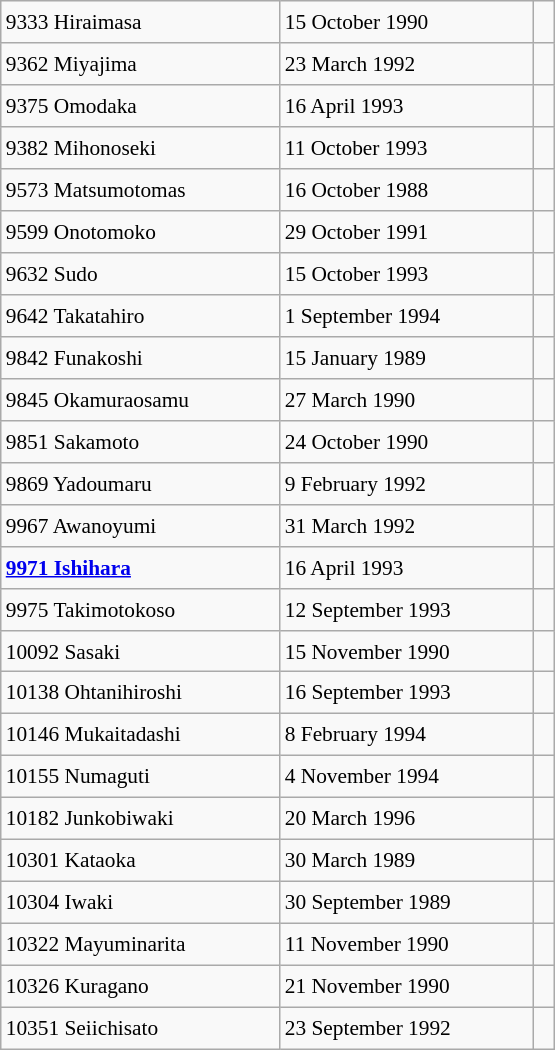<table class="wikitable" style="font-size: 89%; float: left; width: 26em; margin-right: 1em; height: 700px">
<tr>
<td>9333 Hiraimasa</td>
<td>15 October 1990</td>
<td> </td>
</tr>
<tr>
<td>9362 Miyajima</td>
<td>23 March 1992</td>
<td> </td>
</tr>
<tr>
<td>9375 Omodaka</td>
<td>16 April 1993</td>
<td> </td>
</tr>
<tr>
<td>9382 Mihonoseki</td>
<td>11 October 1993</td>
<td> </td>
</tr>
<tr>
<td>9573 Matsumotomas</td>
<td>16 October 1988</td>
<td> </td>
</tr>
<tr>
<td>9599 Onotomoko</td>
<td>29 October 1991</td>
<td> </td>
</tr>
<tr>
<td>9632 Sudo</td>
<td>15 October 1993</td>
<td> </td>
</tr>
<tr>
<td>9642 Takatahiro</td>
<td>1 September 1994</td>
<td> </td>
</tr>
<tr>
<td>9842 Funakoshi</td>
<td>15 January 1989</td>
<td> </td>
</tr>
<tr>
<td>9845 Okamuraosamu</td>
<td>27 March 1990</td>
<td> </td>
</tr>
<tr>
<td>9851 Sakamoto</td>
<td>24 October 1990</td>
<td> </td>
</tr>
<tr>
<td>9869 Yadoumaru</td>
<td>9 February 1992</td>
<td> </td>
</tr>
<tr>
<td>9967 Awanoyumi</td>
<td>31 March 1992</td>
<td> </td>
</tr>
<tr>
<td><strong><a href='#'>9971 Ishihara</a></strong></td>
<td>16 April 1993</td>
<td> </td>
</tr>
<tr>
<td>9975 Takimotokoso</td>
<td>12 September 1993</td>
<td> </td>
</tr>
<tr>
<td>10092 Sasaki</td>
<td>15 November 1990</td>
<td> </td>
</tr>
<tr>
<td>10138 Ohtanihiroshi</td>
<td>16 September 1993</td>
<td> </td>
</tr>
<tr>
<td>10146 Mukaitadashi</td>
<td>8 February 1994</td>
<td> </td>
</tr>
<tr>
<td>10155 Numaguti</td>
<td>4 November 1994</td>
<td> </td>
</tr>
<tr>
<td>10182 Junkobiwaki</td>
<td>20 March 1996</td>
<td> </td>
</tr>
<tr>
<td>10301 Kataoka</td>
<td>30 March 1989</td>
<td> </td>
</tr>
<tr>
<td>10304 Iwaki</td>
<td>30 September 1989</td>
<td> </td>
</tr>
<tr>
<td>10322 Mayuminarita</td>
<td>11 November 1990</td>
<td> </td>
</tr>
<tr>
<td>10326 Kuragano</td>
<td>21 November 1990</td>
<td> </td>
</tr>
<tr>
<td>10351 Seiichisato</td>
<td>23 September 1992</td>
<td> </td>
</tr>
</table>
